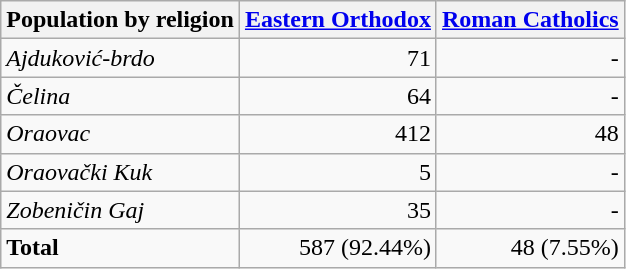<table class="wikitable sortable">
<tr>
<th>Population by religion</th>
<th><a href='#'>Eastern Orthodox</a></th>
<th><a href='#'>Roman Catholics</a></th>
</tr>
<tr>
<td><em>Ajduković-brdo</em></td>
<td align="right">71</td>
<td align="right">-</td>
</tr>
<tr>
<td><em>Čelina</em></td>
<td align="right">64</td>
<td align="right">-</td>
</tr>
<tr>
<td><em>Oraovac</em></td>
<td align="right">412</td>
<td align="right">48</td>
</tr>
<tr>
<td><em>Oraovački Kuk</em></td>
<td align="right">5</td>
<td align="right">-</td>
</tr>
<tr>
<td><em>Zobeničin Gaj</em></td>
<td align="right">35</td>
<td align="right">-</td>
</tr>
<tr>
<td><strong>Total</strong></td>
<td align="right">587 (92.44%)</td>
<td align="right">48 (7.55%)</td>
</tr>
</table>
